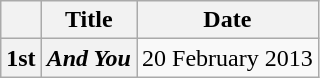<table class="wikitable">
<tr>
<th></th>
<th>Title</th>
<th>Date</th>
</tr>
<tr>
<th>1st</th>
<th><em>And You</em></th>
<td>20 February 2013</td>
</tr>
</table>
